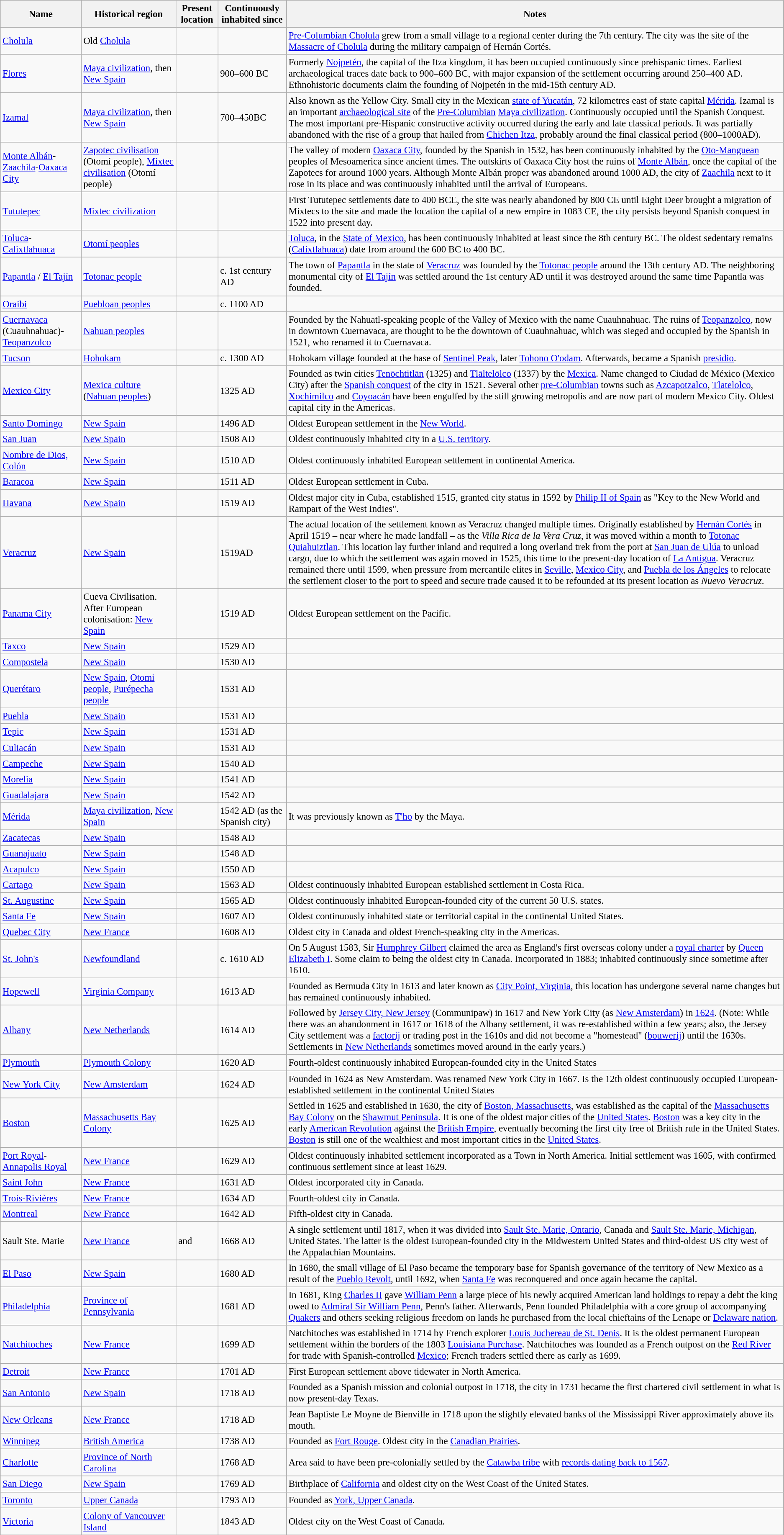<table class="wikitable sortable" style="font-size:95%">
<tr>
<th>Name</th>
<th>Historical region</th>
<th>Present location</th>
<th data-sort-type="number">Continuously<br>inhabited since</th>
<th class="unsortable">Notes</th>
</tr>
<tr>
<td><a href='#'>Cholula</a></td>
<td>Old <a href='#'>Cholula</a></td>
<td></td>
<td data-sort-value="-1000"></td>
<td><a href='#'>Pre-Columbian Cholula</a> grew from a small village to a regional center during the 7th century. The city was the site of the <a href='#'>Massacre of Cholula</a> during the military campaign of Hernán Cortés.</td>
</tr>
<tr>
<td><a href='#'>Flores</a></td>
<td><a href='#'>Maya civilization</a>, then <a href='#'>New Spain</a></td>
<td></td>
<td data-sort-value="-900">900–600 BC</td>
<td>Formerly <a href='#'>Nojpetén</a>, the capital of the Itza kingdom, it has been occupied continuously since prehispanic times. Earliest archaeological traces date back to 900–600 BC, with major expansion of the settlement occurring around 250–400 AD. Ethnohistoric documents claim the founding of Nojpetén in the mid-15th century AD.</td>
</tr>
<tr>
<td><a href='#'>Izamal</a></td>
<td><a href='#'>Maya civilization</a>, then <a href='#'>New Spain</a></td>
<td></td>
<td data-sort-value="-700">700–450BC</td>
<td>Also known as the Yellow City. Small city in the Mexican <a href='#'>state of Yucatán</a>, 72 kilometres east of state capital <a href='#'>Mérida</a>. Izamal is an important <a href='#'>archaeological site</a> of the <a href='#'>Pre-Columbian</a> <a href='#'>Maya civilization</a>. Continuously occupied until the Spanish Conquest. The most important pre-Hispanic constructive activity occurred during the early and late classical periods. It was partially abandoned with the rise of a group that hailed from <a href='#'>Chichen Itza</a>, probably around the final classical period (800–1000AD).</td>
</tr>
<tr>
<td><a href='#'>Monte Albán</a>-<a href='#'>Zaachila</a>-<a href='#'>Oaxaca City</a></td>
<td><a href='#'>Zapotec civilisation</a> (Otomí people), <a href='#'>Mixtec civilisation</a> (Otomí people)</td>
<td></td>
<td data-sort-value="-500"></td>
<td>The valley of modern <a href='#'>Oaxaca City</a>, founded by the Spanish in 1532, has been continuously inhabited by the <a href='#'>Oto-Manguean</a> peoples of Mesoamerica since ancient times. The outskirts of Oaxaca City host the ruins of <a href='#'>Monte Albán</a>, once the capital of the Zapotecs for around 1000 years. Although Monte Albán proper was abandoned around 1000 AD, the city of <a href='#'>Zaachila</a> next to it rose in its place and was continuously inhabited until the arrival of Europeans.</td>
</tr>
<tr>
<td><a href='#'>Tututepec</a></td>
<td><a href='#'>Mixtec civilization</a></td>
<td></td>
<td data-sort-value="-400"></td>
<td>First Tututepec settlements date to 400 BCE, the site was nearly abandoned by 800 CE until Eight Deer brought a migration of Mixtecs to the site and made the location the capital of a new empire in 1083 CE, the city persists beyond Spanish conquest in 1522 into present day.</td>
</tr>
<tr>
<td><a href='#'>Toluca</a>-<a href='#'>Calixtlahuaca</a></td>
<td><a href='#'>Otomí peoples</a></td>
<td></td>
<td data-sort-value="-400"></td>
<td><a href='#'>Toluca</a>, in the <a href='#'>State of Mexico</a>, has been continuously inhabited  at least since the 8th century BC. The oldest sedentary remains (<a href='#'>Calixtlahuaca</a>) date from around the 600 BC to 400 BC.</td>
</tr>
<tr>
<td><a href='#'>Papantla</a> / <a href='#'>El Tajín</a></td>
<td><a href='#'>Totonac people</a></td>
<td></td>
<td data-sort-value="100">c. 1st century AD</td>
<td>The town of <a href='#'>Papantla</a> in the state of <a href='#'>Veracruz</a> was founded by the <a href='#'>Totonac people</a> around the 13th century AD. The neighboring monumental city of <a href='#'>El Tajín</a> was settled around the 1st century AD until it was destroyed around the same time Papantla was founded.</td>
</tr>
<tr>
<td><a href='#'>Oraibi</a></td>
<td><a href='#'>Puebloan peoples</a></td>
<td></td>
<td data-sort-value="1100">c. 1100 AD</td>
<td></td>
</tr>
<tr>
<td><a href='#'>Cuernavaca</a> (Cuauhnahuac)-<a href='#'>Teopanzolco</a></td>
<td><a href='#'>Nahuan peoples</a></td>
<td></td>
<td></td>
<td>Founded by the Nahuatl-speaking people of the Valley of Mexico with the name Cuauhnahuac. The ruins of <a href='#'>Teopanzolco</a>, now in downtown Cuernavaca, are thought to be the downtown of Cuauhnahuac, which was sieged and occupied by the Spanish in 1521, who renamed it to Cuernavaca.</td>
</tr>
<tr>
<td><a href='#'>Tucson</a></td>
<td><a href='#'>Hohokam</a></td>
<td></td>
<td data-sort-value="1300">c. 1300 AD</td>
<td>Hohokam village founded at the base of <a href='#'>Sentinel Peak</a>, later <a href='#'>Tohono O'odam</a>. Afterwards, became a Spanish <a href='#'>presidio</a>.</td>
</tr>
<tr>
<td><a href='#'>Mexico City</a></td>
<td><a href='#'>Mexica culture</a> (<a href='#'>Nahuan peoples</a>)</td>
<td></td>
<td>1325 AD</td>
<td>Founded as twin cities <a href='#'>Tenōchtitlān</a> (1325) and <a href='#'>Tlāltelōlco</a> (1337) by the <a href='#'>Mexica</a>. Name changed to Ciudad de México (Mexico City) after the <a href='#'>Spanish conquest</a> of the city in 1521. Several other <a href='#'>pre-Columbian</a> towns such as <a href='#'>Azcapotzalco</a>, <a href='#'>Tlatelolco</a>, <a href='#'>Xochimilco</a> and <a href='#'>Coyoacán</a> have been engulfed by the still growing metropolis and are now part of modern Mexico City. Oldest capital city in the Americas.</td>
</tr>
<tr>
<td><a href='#'>Santo Domingo</a></td>
<td><a href='#'>New Spain</a></td>
<td></td>
<td>1496 AD</td>
<td>Oldest European settlement in the <a href='#'>New World</a>.</td>
</tr>
<tr>
<td><a href='#'>San Juan</a></td>
<td><a href='#'>New Spain</a></td>
<td></td>
<td>1508 AD</td>
<td>Oldest continuously inhabited city in a <a href='#'>U.S. territory</a>.</td>
</tr>
<tr>
<td><a href='#'>Nombre de Dios, Colón</a></td>
<td><a href='#'>New Spain</a></td>
<td></td>
<td>1510 AD</td>
<td>Oldest continuously inhabited European settlement in continental America.</td>
</tr>
<tr>
<td><a href='#'>Baracoa</a></td>
<td><a href='#'>New Spain</a></td>
<td></td>
<td>1511 AD</td>
<td>Oldest European settlement in Cuba.</td>
</tr>
<tr>
<td><a href='#'>Havana</a></td>
<td><a href='#'>New Spain</a></td>
<td></td>
<td>1519 AD</td>
<td>Oldest major city in Cuba, established 1515, granted city status in 1592 by <a href='#'>Philip II of Spain</a> as "Key to the New World and Rampart of the West Indies".</td>
</tr>
<tr>
<td><a href='#'>Veracruz</a></td>
<td><a href='#'>New Spain</a></td>
<td></td>
<td>1519AD</td>
<td>The actual location of the settlement known as Veracruz changed multiple times. Originally established by <a href='#'>Hernán Cortés</a> in April 1519 – near where he made landfall – as the <em>Villa Rica de la Vera Cruz</em>, it was moved within a month to <a href='#'>Totonac Quiahuiztlan</a>. This location lay further inland and required a long overland trek from the port at <a href='#'>San Juan de Ulúa</a> to unload cargo, due to which the settlement was again moved in 1525, this time to the present-day location of <a href='#'>La Antigua</a>. Veracruz remained there until 1599, when pressure from mercantile elites in <a href='#'>Seville</a>, <a href='#'>Mexico City</a>, and <a href='#'>Puebla de los Ángeles</a> to relocate the settlement closer to the port to speed and secure trade caused it to be refounded at its present location as <em>Nuevo Veracruz</em>.</td>
</tr>
<tr>
<td><a href='#'>Panama City</a></td>
<td>Cueva Civilisation. After European colonisation: <a href='#'>New Spain</a></td>
<td></td>
<td>1519 AD</td>
<td>Oldest European settlement on the Pacific.</td>
</tr>
<tr>
<td><a href='#'>Taxco</a></td>
<td><a href='#'>New Spain</a></td>
<td></td>
<td>1529 AD</td>
<td></td>
</tr>
<tr>
<td><a href='#'>Compostela</a></td>
<td><a href='#'>New Spain</a></td>
<td></td>
<td>1530 AD</td>
<td></td>
</tr>
<tr>
<td><a href='#'>Querétaro</a></td>
<td><a href='#'>New Spain</a>, <a href='#'>Otomi people</a>, <a href='#'>Purépecha people</a></td>
<td></td>
<td>1531 AD</td>
<td></td>
</tr>
<tr>
<td><a href='#'>Puebla</a></td>
<td><a href='#'>New Spain</a></td>
<td></td>
<td>1531 AD</td>
<td></td>
</tr>
<tr>
<td><a href='#'>Tepic</a></td>
<td><a href='#'>New Spain</a></td>
<td></td>
<td>1531 AD</td>
<td></td>
</tr>
<tr>
<td><a href='#'>Culiacán</a></td>
<td><a href='#'>New Spain</a></td>
<td></td>
<td>1531 AD</td>
<td></td>
</tr>
<tr>
<td><a href='#'>Campeche</a></td>
<td><a href='#'>New Spain</a></td>
<td></td>
<td>1540 AD</td>
<td></td>
</tr>
<tr>
<td><a href='#'>Morelia</a></td>
<td><a href='#'>New Spain</a></td>
<td></td>
<td>1541 AD</td>
<td></td>
</tr>
<tr>
<td><a href='#'>Guadalajara</a></td>
<td><a href='#'>New Spain</a></td>
<td></td>
<td>1542 AD</td>
<td></td>
</tr>
<tr>
<td><a href='#'>Mérida</a></td>
<td><a href='#'>Maya civilization</a>, <a href='#'>New Spain</a></td>
<td></td>
<td>1542 AD (as the Spanish city)</td>
<td>It was previously known as <a href='#'>T'ho</a> by the Maya.</td>
</tr>
<tr>
<td><a href='#'>Zacatecas</a></td>
<td><a href='#'>New Spain</a></td>
<td></td>
<td>1548 AD</td>
<td></td>
</tr>
<tr>
<td><a href='#'>Guanajuato</a></td>
<td><a href='#'>New Spain</a></td>
<td></td>
<td>1548 AD</td>
<td></td>
</tr>
<tr>
<td><a href='#'>Acapulco</a></td>
<td><a href='#'>New Spain</a></td>
<td></td>
<td>1550 AD</td>
<td></td>
</tr>
<tr>
<td><a href='#'>Cartago</a></td>
<td><a href='#'>New Spain</a></td>
<td></td>
<td>1563 AD</td>
<td>Oldest continuously inhabited European established settlement in Costa Rica.</td>
</tr>
<tr>
<td><a href='#'>St. Augustine</a></td>
<td><a href='#'>New Spain</a></td>
<td></td>
<td>1565 AD</td>
<td>Oldest continuously inhabited European-founded city of the current 50 U.S. states.</td>
</tr>
<tr>
<td><a href='#'>Santa Fe</a></td>
<td><a href='#'>New Spain</a></td>
<td></td>
<td>1607 AD</td>
<td>Oldest continuously inhabited state or territorial capital in the continental United States.</td>
</tr>
<tr>
<td><a href='#'>Quebec City</a></td>
<td><a href='#'>New France</a></td>
<td></td>
<td>1608 AD</td>
<td>Oldest city in Canada and oldest French-speaking city in the Americas.</td>
</tr>
<tr>
<td><a href='#'>St. John's</a></td>
<td><a href='#'>Newfoundland</a></td>
<td></td>
<td data-sort-value="1610">c. 1610 AD</td>
<td>On 5 August 1583, Sir <a href='#'>Humphrey Gilbert</a> claimed the area as England's first overseas colony under a <a href='#'>royal charter</a> by <a href='#'>Queen Elizabeth I</a>. Some claim to being the oldest city in Canada. Incorporated in 1883; inhabited continuously since sometime after 1610.</td>
</tr>
<tr>
<td><a href='#'>Hopewell</a></td>
<td><a href='#'>Virginia Company</a></td>
<td></td>
<td>1613 AD</td>
<td>Founded as Bermuda City in 1613 and later known as <a href='#'>City Point, Virginia</a>, this location has undergone several name changes but has remained continuously inhabited.</td>
</tr>
<tr>
<td><a href='#'>Albany</a></td>
<td><a href='#'>New Netherlands</a></td>
<td></td>
<td>1614 AD</td>
<td>Followed by <a href='#'>Jersey City, New Jersey</a> (Communipaw) in 1617 and New York City (as <a href='#'>New Amsterdam</a>) in <a href='#'>1624</a>. (Note: While there was an abandonment in 1617 or 1618 of the Albany settlement, it was re-established within a few years; also, the Jersey City settlement was a <a href='#'>factorij</a> or trading post in the 1610s and did not become a "homestead" (<a href='#'>bouwerij</a>) until the 1630s. Settlements in <a href='#'>New Netherlands</a> sometimes moved around in the early years.)</td>
</tr>
<tr>
<td><a href='#'>Plymouth</a></td>
<td><a href='#'>Plymouth Colony</a></td>
<td></td>
<td>1620 AD</td>
<td>Fourth-oldest continuously inhabited European-founded city in the United States</td>
</tr>
<tr>
<td><a href='#'>New York City</a></td>
<td><a href='#'>New Amsterdam</a></td>
<td></td>
<td>1624 AD</td>
<td>Founded in 1624 as New Amsterdam. Was renamed New York City in 1667. Is the 12th oldest continuously occupied European-established settlement in the continental United States</td>
</tr>
<tr>
<td><a href='#'>Boston</a></td>
<td><a href='#'>Massachusetts Bay Colony</a></td>
<td></td>
<td>1625 AD</td>
<td>Settled in 1625 and established in 1630, the city of <a href='#'>Boston, Massachusetts</a>, was established as the capital of the <a href='#'>Massachusetts Bay Colony</a> on the <a href='#'>Shawmut Peninsula</a>. It is one of the oldest major cities of the <a href='#'>United States</a>. <a href='#'>Boston</a> was a key city in the early <a href='#'>American Revolution</a> against the <a href='#'>British Empire</a>, eventually becoming the first city free of British rule in the United States. <a href='#'>Boston</a> is still one of the wealthiest and most important cities in the <a href='#'>United States</a>.</td>
</tr>
<tr>
<td><a href='#'>Port Royal</a>-<a href='#'>Annapolis Royal</a></td>
<td><a href='#'>New France</a></td>
<td></td>
<td>1629 AD</td>
<td>Oldest continuously inhabited settlement incorporated as a Town in North America. Initial settlement was 1605, with confirmed continuous settlement since at least 1629.</td>
</tr>
<tr>
<td><a href='#'>Saint John</a></td>
<td><a href='#'>New France</a></td>
<td></td>
<td>1631 AD</td>
<td>Oldest incorporated city in Canada.</td>
</tr>
<tr>
<td><a href='#'>Trois-Rivières</a></td>
<td><a href='#'>New France</a></td>
<td></td>
<td>1634 AD</td>
<td>Fourth-oldest city in Canada.</td>
</tr>
<tr>
<td><a href='#'>Montreal</a></td>
<td><a href='#'>New France</a></td>
<td></td>
<td>1642 AD</td>
<td>Fifth-oldest city in Canada.</td>
</tr>
<tr>
<td>Sault Ste. Marie</td>
<td><a href='#'>New France</a></td>
<td> and </td>
<td>1668 AD</td>
<td>A single settlement until 1817, when it was divided into <a href='#'>Sault Ste. Marie, Ontario</a>, Canada and <a href='#'>Sault Ste. Marie, Michigan</a>, United States. The latter is the oldest European-founded city in the Midwestern United States and third-oldest US city west of the Appalachian Mountains.</td>
</tr>
<tr>
<td><a href='#'>El Paso</a></td>
<td><a href='#'>New Spain</a></td>
<td></td>
<td>1680 AD</td>
<td>In 1680, the small village of El Paso became the temporary base for Spanish governance of the territory of New Mexico as a result of the <a href='#'>Pueblo Revolt</a>, until 1692, when <a href='#'>Santa Fe</a> was reconquered and once again became the capital.</td>
</tr>
<tr>
<td><a href='#'>Philadelphia</a></td>
<td><a href='#'>Province of Pennsylvania</a></td>
<td></td>
<td>1681 AD</td>
<td>In 1681, King <a href='#'>Charles II</a> gave <a href='#'>William Penn</a> a large piece of his newly acquired American land holdings to repay a debt the king owed to <a href='#'>Admiral Sir William Penn</a>, Penn's father. Afterwards, Penn founded Philadelphia with a core group of accompanying <a href='#'>Quakers</a> and others seeking religious freedom on lands he purchased from the local chieftains of the Lenape or <a href='#'>Delaware nation</a>.</td>
</tr>
<tr>
<td><a href='#'>Natchitoches</a></td>
<td><a href='#'>New France</a></td>
<td></td>
<td>1699 AD</td>
<td>Natchitoches was established in 1714 by French explorer <a href='#'>Louis Juchereau de St. Denis</a>. It is the oldest permanent European settlement within the borders of the 1803 <a href='#'>Louisiana Purchase</a>. Natchitoches was founded as a French outpost on the <a href='#'>Red River</a> for trade with Spanish-controlled <a href='#'>Mexico</a>; French traders settled there as early as 1699.</td>
</tr>
<tr>
<td><a href='#'>Detroit</a></td>
<td><a href='#'>New France</a></td>
<td></td>
<td>1701 AD</td>
<td>First European settlement above tidewater in North America.</td>
</tr>
<tr>
<td><a href='#'>San Antonio</a></td>
<td><a href='#'>New Spain</a></td>
<td></td>
<td>1718 AD</td>
<td>Founded as a Spanish mission and colonial outpost in 1718, the city in 1731 became the first chartered civil settlement in what is now present-day Texas.</td>
</tr>
<tr>
<td><a href='#'>New Orleans</a></td>
<td><a href='#'>New France</a></td>
<td></td>
<td>1718 AD</td>
<td>Jean Baptiste Le Moyne de Bienville in 1718 upon the slightly elevated banks of the Mississippi River approximately  above its mouth.</td>
</tr>
<tr>
<td><a href='#'>Winnipeg</a></td>
<td><a href='#'>British America</a></td>
<td></td>
<td>1738 AD</td>
<td>Founded as <a href='#'>Fort Rouge</a>. Oldest city in the <a href='#'>Canadian Prairies</a>.</td>
</tr>
<tr>
<td><a href='#'>Charlotte</a></td>
<td><a href='#'>Province of North Carolina</a></td>
<td></td>
<td>1768 AD</td>
<td>Area said to have been pre-colonially settled by the <a href='#'>Catawba tribe</a> with <a href='#'>records dating back to 1567</a>.</td>
</tr>
<tr>
<td><a href='#'>San Diego</a></td>
<td><a href='#'>New Spain</a></td>
<td></td>
<td>1769 AD</td>
<td>Birthplace of <a href='#'>California</a> and oldest city on the West Coast of the United States.</td>
</tr>
<tr>
<td><a href='#'>Toronto</a></td>
<td><a href='#'>Upper Canada</a></td>
<td></td>
<td>1793 AD</td>
<td>Founded as <a href='#'>York, Upper Canada</a>.</td>
</tr>
<tr>
<td><a href='#'>Victoria</a></td>
<td><a href='#'>Colony of Vancouver Island</a></td>
<td></td>
<td>1843 AD</td>
<td>Oldest city on the West Coast of Canada.</td>
</tr>
</table>
